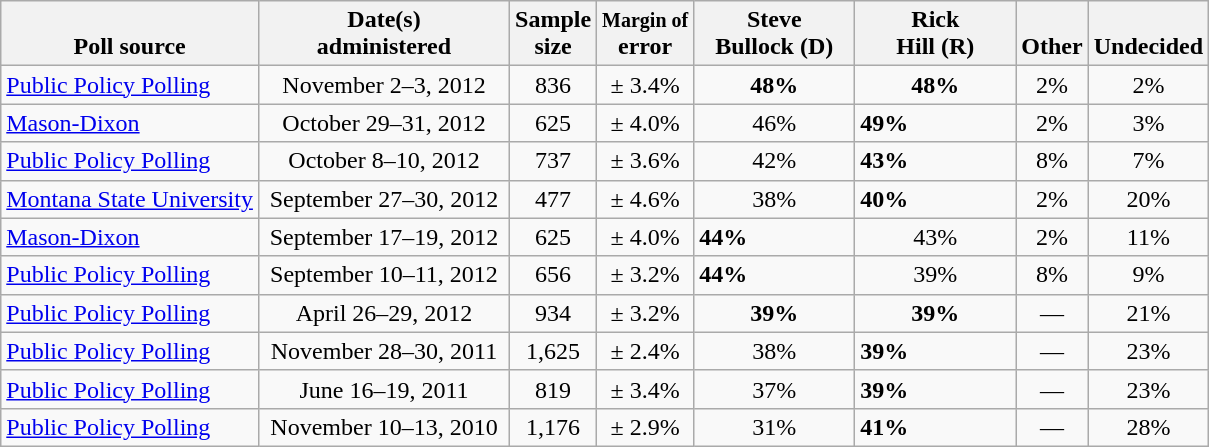<table class="wikitable">
<tr valign= bottom>
<th>Poll source</th>
<th style="width:160px;">Date(s)<br>administered</th>
<th class=small>Sample<br>size</th>
<th><small>Margin of</small><br>error</th>
<th width=100px>Steve<br>Bullock (D)</th>
<th width=100px>Rick<br>Hill (R)</th>
<th>Other</th>
<th>Undecided</th>
</tr>
<tr>
<td><a href='#'>Public Policy Polling</a></td>
<td align=center>November 2–3, 2012</td>
<td align=center>836</td>
<td align=center>± 3.4%</td>
<td align=center><strong>48%</strong></td>
<td align=center><strong>48%</strong></td>
<td align=center>2%</td>
<td align=center>2%</td>
</tr>
<tr>
<td><a href='#'>Mason-Dixon</a></td>
<td align=center>October 29–31, 2012</td>
<td align=center>625</td>
<td align=center>± 4.0%</td>
<td align=center>46%</td>
<td><strong>49%</strong></td>
<td align=center>2%</td>
<td align=center>3%</td>
</tr>
<tr>
<td><a href='#'>Public Policy Polling</a></td>
<td align=center>October 8–10, 2012</td>
<td align=center>737</td>
<td align=center>± 3.6%</td>
<td align=center>42%</td>
<td><strong>43%</strong></td>
<td align=center>8%</td>
<td align=center>7%</td>
</tr>
<tr>
<td><a href='#'>Montana State University</a></td>
<td align=center>September 27–30, 2012</td>
<td align=center>477</td>
<td align=center>± 4.6%</td>
<td align=center>38%</td>
<td><strong>40%</strong></td>
<td align=center>2%</td>
<td align=center>20%</td>
</tr>
<tr>
<td><a href='#'>Mason-Dixon</a></td>
<td align=center>September 17–19, 2012</td>
<td align=center>625</td>
<td align=center>± 4.0%</td>
<td><strong>44%</strong></td>
<td align=center>43%</td>
<td align=center>2%</td>
<td align=center>11%</td>
</tr>
<tr>
<td><a href='#'>Public Policy Polling</a></td>
<td align=center>September 10–11, 2012</td>
<td align=center>656</td>
<td align=center>± 3.2%</td>
<td><strong>44%</strong></td>
<td align=center>39%</td>
<td align=center>8%</td>
<td align=center>9%</td>
</tr>
<tr>
<td><a href='#'>Public Policy Polling</a></td>
<td align=center>April 26–29, 2012</td>
<td align=center>934</td>
<td align=center>± 3.2%</td>
<td align=center><strong>39%</strong></td>
<td align=center><strong>39%</strong></td>
<td align=center>—</td>
<td align=center>21%</td>
</tr>
<tr>
<td><a href='#'>Public Policy Polling</a></td>
<td align=center>November 28–30, 2011</td>
<td align=center>1,625</td>
<td align=center>± 2.4%</td>
<td align=center>38%</td>
<td><strong>39%</strong></td>
<td align=center>—</td>
<td align=center>23%</td>
</tr>
<tr>
<td><a href='#'>Public Policy Polling</a></td>
<td align=center>June 16–19, 2011</td>
<td align=center>819</td>
<td align=center>± 3.4%</td>
<td align=center>37%</td>
<td><strong>39%</strong></td>
<td align=center>—</td>
<td align=center>23%</td>
</tr>
<tr>
<td><a href='#'>Public Policy Polling</a></td>
<td align=center>November 10–13, 2010</td>
<td align=center>1,176</td>
<td align=center>± 2.9%</td>
<td align=center>31%</td>
<td><strong>41%</strong></td>
<td align=center>—</td>
<td align=center>28%</td>
</tr>
</table>
